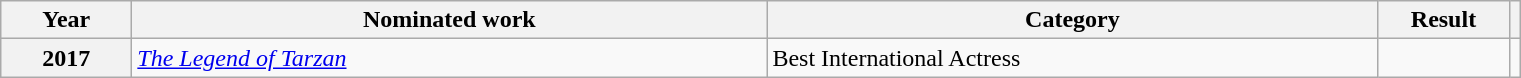<table class=wikitable>
<tr>
<th scope="col" style="width:5em;">Year</th>
<th scope="col" style="width:26em;">Nominated work</th>
<th scope="col" style="width:25em;">Category</th>
<th scope="col" style="width:5em;">Result</th>
<th scope="col"></th>
</tr>
<tr>
<th scope="row">2017</th>
<td><em><a href='#'>The Legend of Tarzan</a></em></td>
<td>Best International Actress</td>
<td></td>
<td style="text-align:center;"></td>
</tr>
</table>
